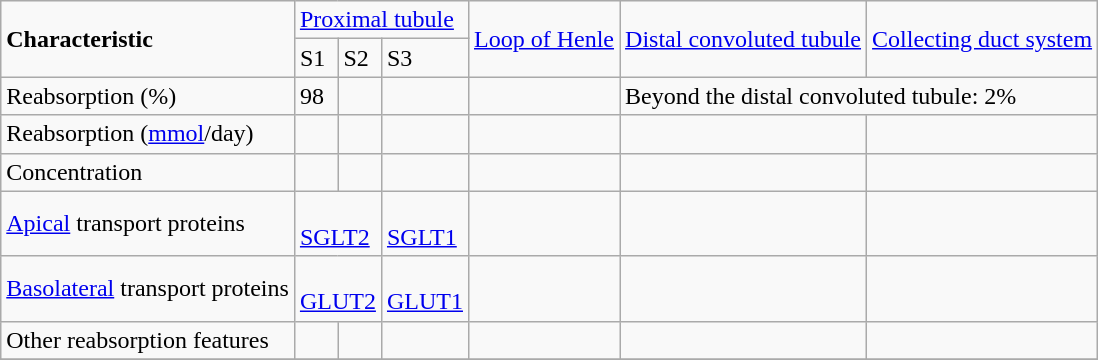<table Class="wikitable">
<tr>
<td rowspan=2><div><strong>Characteristic</strong></div></td>
<td colspan=3><div><a href='#'>Proximal tubule</a></div></td>
<td rowspan=2><div><a href='#'>Loop of Henle</a></div></td>
<td rowspan=2><div><a href='#'>Distal convoluted tubule</a></div></td>
<td rowspan=2><div><a href='#'>Collecting duct system</a></div></td>
</tr>
<tr>
<td><div>S1</div></td>
<td><div>S2</div></td>
<td><div>S3</div></td>
</tr>
<tr>
<td><div> Reabsorption (%) </div></td>
<td rowspan=1><div> 98</div></td>
<td colspan=1></td>
<td colspan=1></td>
<td colspan=1></td>
<td colspan=3><div>Beyond the distal convoluted tubule: 2%  </div></td>
</tr>
<tr>
<td><div> Reabsorption (<a href='#'>mmol</a>/day)</div></td>
<td></td>
<td></td>
<td></td>
<td></td>
<td></td>
<td></td>
</tr>
<tr>
<td><div> Concentration </div></td>
<td></td>
<td></td>
<td></td>
<td></td>
<td></td>
<td></td>
</tr>
<tr>
<td><div> <a href='#'>Apical</a> transport proteins  </div></td>
<td colspan=2><br><div>     <a href='#'>SGLT2</a>   </div></td>
<td><br><div>     <a href='#'>SGLT1</a>   </div></td>
<td></td>
<td></td>
<td></td>
</tr>
<tr>
<td><div>  <a href='#'>Basolateral</a> transport proteins</div></td>
<td colspan=2><br><div>     <a href='#'>GLUT2</a>   </div></td>
<td><br><div>     <a href='#'>GLUT1</a>   </div></td>
<td></td>
<td></td>
<td></td>
</tr>
<tr>
<td><div> Other reabsorption features </div></td>
<td></td>
<td></td>
<td></td>
<td></td>
<td></td>
<td></td>
</tr>
<tr>
</tr>
</table>
